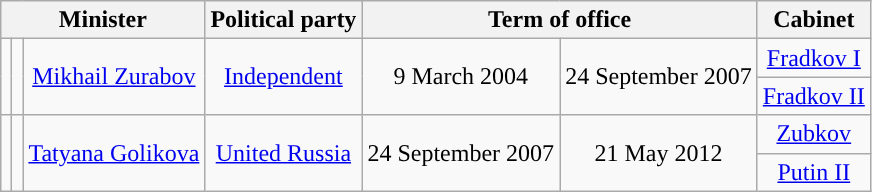<table class="wikitable" style="text-align:center;">
<tr>
<th colspan=3>Minister</th>
<th>Political party</th>
<th colspan=2>Term of office</th>
<th colspan=2>Cabinet</th>
</tr>
<tr>
<td rowspan=2 style="background: "></td>
<td rowspan=2></td>
<td rowspan=2><a href='#'>Mikhail Zurabov</a></td>
<td rowspan=2><a href='#'>Independent</a></td>
<td rowspan=2>9 March 2004</td>
<td rowspan=2>24 September 2007</td>
<td><a href='#'>Fradkov I</a></td>
</tr>
<tr>
<td><a href='#'>Fradkov II</a></td>
</tr>
<tr>
<td rowspan=2 style="background: "></td>
<td rowspan=2></td>
<td rowspan=2><a href='#'>Tatyana Golikova</a></td>
<td rowspan=2><a href='#'>United Russia</a></td>
<td rowspan=2>24 September 2007</td>
<td rowspan=2>21 May 2012</td>
<td><a href='#'>Zubkov</a></td>
</tr>
<tr>
<td><a href='#'>Putin II</a></td>
</tr>
</table>
